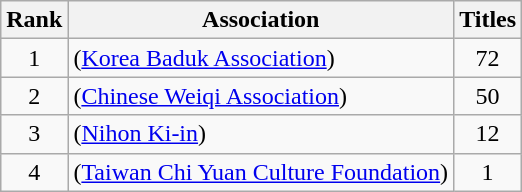<table class="wikitable sortable" style="text-align:center;">
<tr>
<th>Rank</th>
<th>Association</th>
<th>Titles</th>
</tr>
<tr>
<td>1</td>
<td align="left"> (<a href='#'>Korea Baduk Association</a>)</td>
<td>72</td>
</tr>
<tr>
<td>2</td>
<td align="left"> (<a href='#'>Chinese Weiqi Association</a>)</td>
<td>50</td>
</tr>
<tr>
<td>3</td>
<td align="left"> (<a href='#'>Nihon Ki-in</a>)</td>
<td>12</td>
</tr>
<tr>
<td>4</td>
<td align="left"> (<a href='#'>Taiwan Chi Yuan Culture Foundation</a>)</td>
<td>1</td>
</tr>
</table>
